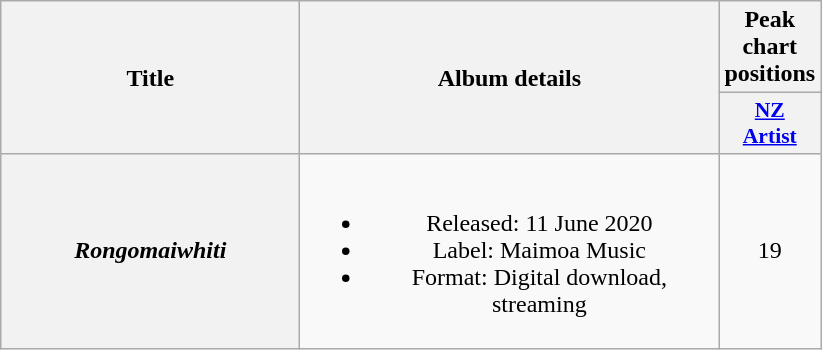<table class="wikitable plainrowheaders" style="text-align:center;">
<tr>
<th scope="col" rowspan="2" style="width:12em;">Title</th>
<th scope="col" rowspan="2" style="width:17em;">Album details</th>
<th scope="col" colspan="1">Peak chart positions</th>
</tr>
<tr>
<th scope="col" style="width:3em;font-size:90%;"><a href='#'>NZ<br>Artist</a><br></th>
</tr>
<tr>
<th scope="row"><em>Rongomaiwhiti</em></th>
<td><br><ul><li>Released: 11 June 2020</li><li>Label: Maimoa Music</li><li>Format: Digital download, streaming</li></ul></td>
<td>19</td>
</tr>
</table>
